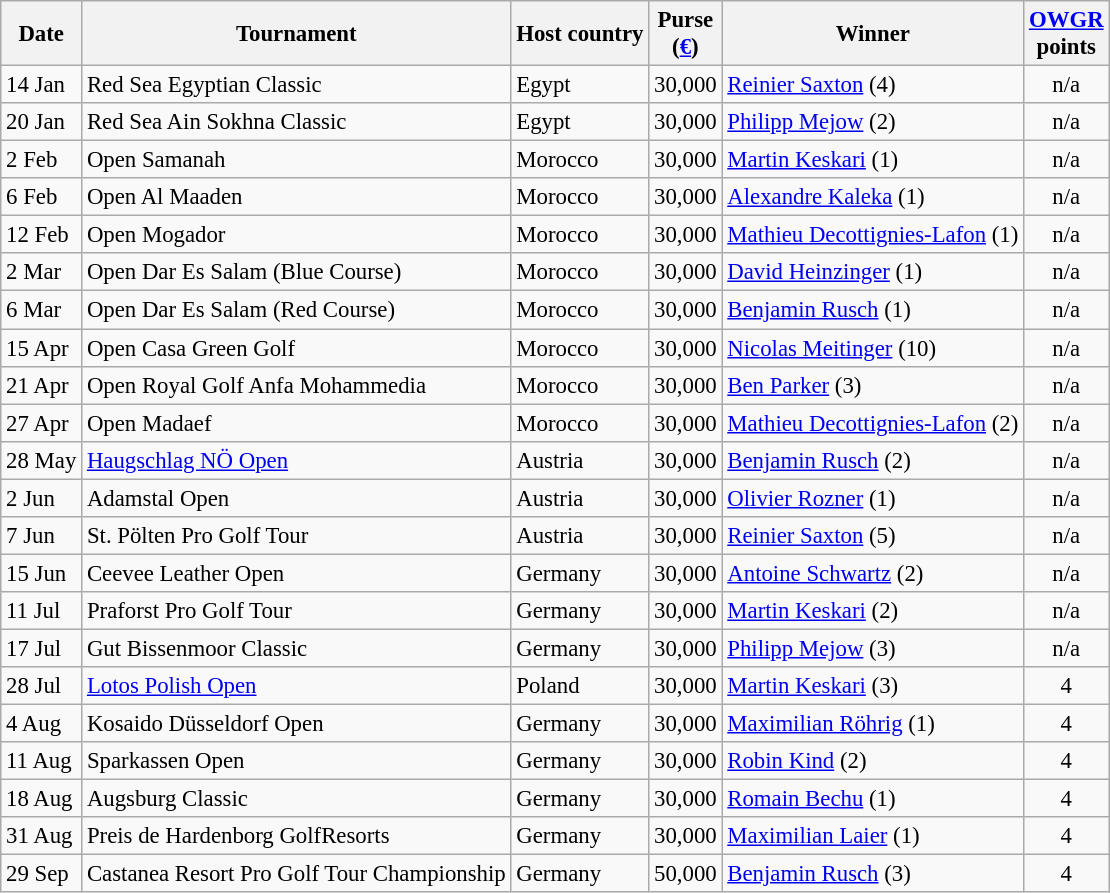<table class="wikitable" style="font-size:95%;">
<tr>
<th>Date</th>
<th>Tournament</th>
<th>Host country</th>
<th>Purse<br>(<a href='#'>€</a>)</th>
<th>Winner</th>
<th><a href='#'>OWGR</a><br>points</th>
</tr>
<tr>
<td>14 Jan</td>
<td>Red Sea Egyptian Classic</td>
<td>Egypt</td>
<td align=right>30,000</td>
<td> <a href='#'>Reinier Saxton</a> (4)</td>
<td align=center>n/a</td>
</tr>
<tr>
<td>20 Jan</td>
<td>Red Sea Ain Sokhna Classic</td>
<td>Egypt</td>
<td align=right>30,000</td>
<td> <a href='#'>Philipp Mejow</a> (2)</td>
<td align=center>n/a</td>
</tr>
<tr>
<td>2 Feb</td>
<td>Open Samanah</td>
<td>Morocco</td>
<td align=right>30,000</td>
<td> <a href='#'>Martin Keskari</a> (1)</td>
<td align=center>n/a</td>
</tr>
<tr>
<td>6 Feb</td>
<td>Open Al Maaden</td>
<td>Morocco</td>
<td align=right>30,000</td>
<td> <a href='#'>Alexandre Kaleka</a> (1)</td>
<td align=center>n/a</td>
</tr>
<tr>
<td>12 Feb</td>
<td>Open Mogador</td>
<td>Morocco</td>
<td align=right>30,000</td>
<td> <a href='#'>Mathieu Decottignies-Lafon</a> (1)</td>
<td align=center>n/a</td>
</tr>
<tr>
<td>2 Mar</td>
<td>Open Dar Es Salam (Blue Course)</td>
<td>Morocco</td>
<td align=right>30,000</td>
<td> <a href='#'>David Heinzinger</a> (1)</td>
<td align=center>n/a</td>
</tr>
<tr>
<td>6 Mar</td>
<td>Open Dar Es Salam (Red Course)</td>
<td>Morocco</td>
<td align=right>30,000</td>
<td> <a href='#'>Benjamin Rusch</a> (1)</td>
<td align=center>n/a</td>
</tr>
<tr>
<td>15 Apr</td>
<td>Open Casa Green Golf</td>
<td>Morocco</td>
<td align=right>30,000</td>
<td> <a href='#'>Nicolas Meitinger</a> (10)</td>
<td align=center>n/a</td>
</tr>
<tr>
<td>21 Apr</td>
<td>Open Royal Golf Anfa Mohammedia</td>
<td>Morocco</td>
<td align=right>30,000</td>
<td> <a href='#'>Ben Parker</a> (3)</td>
<td align=center>n/a</td>
</tr>
<tr>
<td>27 Apr</td>
<td>Open Madaef</td>
<td>Morocco</td>
<td align=right>30,000</td>
<td> <a href='#'>Mathieu Decottignies-Lafon</a> (2)</td>
<td align=center>n/a</td>
</tr>
<tr>
<td>28 May</td>
<td><a href='#'>Haugschlag NÖ Open</a></td>
<td>Austria</td>
<td align=right>30,000</td>
<td> <a href='#'>Benjamin Rusch</a> (2)</td>
<td align=center>n/a</td>
</tr>
<tr>
<td>2 Jun</td>
<td>Adamstal Open</td>
<td>Austria</td>
<td align=right>30,000</td>
<td> <a href='#'>Olivier Rozner</a> (1)</td>
<td align=center>n/a</td>
</tr>
<tr>
<td>7 Jun</td>
<td>St. Pölten Pro Golf Tour</td>
<td>Austria</td>
<td align=right>30,000</td>
<td> <a href='#'>Reinier Saxton</a> (5)</td>
<td align=center>n/a</td>
</tr>
<tr>
<td>15 Jun</td>
<td>Ceevee Leather Open</td>
<td>Germany</td>
<td align=right>30,000</td>
<td> <a href='#'>Antoine Schwartz</a> (2)</td>
<td align=center>n/a</td>
</tr>
<tr>
<td>11 Jul</td>
<td>Praforst Pro Golf Tour</td>
<td>Germany</td>
<td align=right>30,000</td>
<td> <a href='#'>Martin Keskari</a> (2)</td>
<td align=center>n/a</td>
</tr>
<tr>
<td>17 Jul</td>
<td>Gut Bissenmoor Classic</td>
<td>Germany</td>
<td align=right>30,000</td>
<td> <a href='#'>Philipp Mejow</a> (3)</td>
<td align=center>n/a</td>
</tr>
<tr>
<td>28 Jul</td>
<td><a href='#'>Lotos Polish Open</a></td>
<td>Poland</td>
<td align=right>30,000</td>
<td> <a href='#'>Martin Keskari</a> (3)</td>
<td align=center>4</td>
</tr>
<tr>
<td>4 Aug</td>
<td>Kosaido Düsseldorf Open</td>
<td>Germany</td>
<td align=right>30,000</td>
<td> <a href='#'>Maximilian Röhrig</a> (1)</td>
<td align=center>4</td>
</tr>
<tr>
<td>11 Aug</td>
<td>Sparkassen Open</td>
<td>Germany</td>
<td align=right>30,000</td>
<td> <a href='#'>Robin Kind</a> (2)</td>
<td align=center>4</td>
</tr>
<tr>
<td>18 Aug</td>
<td>Augsburg Classic</td>
<td>Germany</td>
<td align=right>30,000</td>
<td> <a href='#'>Romain Bechu</a> (1)</td>
<td align=center>4</td>
</tr>
<tr>
<td>31 Aug</td>
<td>Preis de Hardenborg GolfResorts</td>
<td>Germany</td>
<td align=right>30,000</td>
<td> <a href='#'>Maximilian Laier</a> (1)</td>
<td align=center>4</td>
</tr>
<tr>
<td>29 Sep</td>
<td>Castanea Resort Pro Golf Tour Championship</td>
<td>Germany</td>
<td align=right>50,000</td>
<td> <a href='#'>Benjamin Rusch</a> (3)</td>
<td align=center>4</td>
</tr>
</table>
